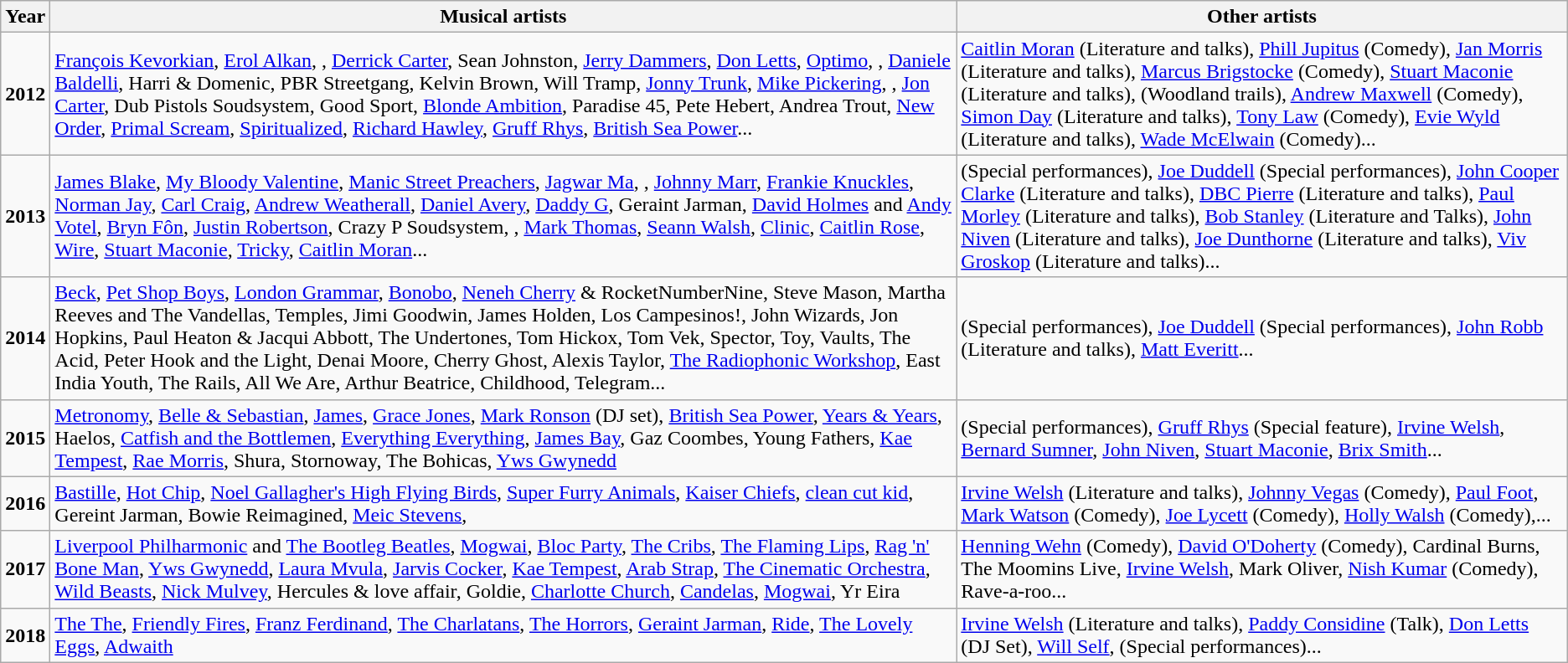<table class="wikitable">
<tr>
<th>Year</th>
<th>Musical artists</th>
<th>Other artists</th>
</tr>
<tr>
<td><strong>2012</strong></td>
<td><a href='#'>François Kevorkian</a>, <a href='#'>Erol Alkan</a>, , <a href='#'>Derrick Carter</a>, Sean Johnston, <a href='#'>Jerry Dammers</a>, <a href='#'>Don Letts</a>, <a href='#'>Optimo</a>, , <a href='#'>Daniele Baldelli</a>, Harri & Domenic, PBR Streetgang, Kelvin Brown, Will Tramp, <a href='#'>Jonny Trunk</a>, <a href='#'>Mike Pickering</a>, , <a href='#'>Jon Carter</a>, Dub Pistols Soudsystem, Good Sport, <a href='#'>Blonde Ambition</a>, Paradise 45, Pete Hebert, Andrea Trout, <a href='#'>New Order</a>, <a href='#'>Primal Scream</a>, <a href='#'>Spiritualized</a>, <a href='#'>Richard Hawley</a>, <a href='#'>Gruff Rhys</a>, <a href='#'>British Sea Power</a>...</td>
<td><a href='#'>Caitlin Moran</a> (Literature and talks), <a href='#'>Phill Jupitus</a> (Comedy), <a href='#'>Jan Morris</a> (Literature and talks), <a href='#'>Marcus Brigstocke</a> (Comedy), <a href='#'>Stuart Maconie</a> (Literature and talks),  (Woodland trails), <a href='#'>Andrew Maxwell</a> (Comedy), <a href='#'>Simon Day</a> (Literature and talks), <a href='#'>Tony Law</a> (Comedy), <a href='#'>Evie Wyld</a> (Literature and talks), <a href='#'>Wade McElwain</a> (Comedy)...</td>
</tr>
<tr>
<td><strong>2013</strong></td>
<td><a href='#'>James Blake</a>, <a href='#'>My Bloody Valentine</a>, <a href='#'>Manic Street Preachers</a>, <a href='#'>Jagwar Ma</a>, , <a href='#'>Johnny Marr</a>, <a href='#'>Frankie Knuckles</a>, <a href='#'>Norman Jay</a>, <a href='#'>Carl Craig</a>, <a href='#'>Andrew Weatherall</a>, <a href='#'>Daniel Avery</a>, <a href='#'>Daddy G</a>, Geraint Jarman, <a href='#'>David Holmes</a> and <a href='#'>Andy Votel</a>, <a href='#'>Bryn Fôn</a>, <a href='#'>Justin Robertson</a>, Crazy P Soudsystem, , <a href='#'>Mark Thomas</a>, <a href='#'>Seann Walsh</a>, <a href='#'>Clinic</a>, <a href='#'>Caitlin Rose</a>, <a href='#'>Wire</a>, <a href='#'>Stuart Maconie</a>, <a href='#'>Tricky</a>, <a href='#'>Caitlin Moran</a>...</td>
<td> (Special performances), <a href='#'>Joe Duddell</a> (Special performances), <a href='#'>John Cooper Clarke</a> (Literature and talks), <a href='#'>DBC Pierre</a> (Literature and talks), <a href='#'>Paul Morley</a> (Literature and talks), <a href='#'>Bob Stanley</a> (Literature and Talks), <a href='#'>John Niven</a> (Literature and talks), <a href='#'>Joe Dunthorne</a> (Literature and talks), <a href='#'>Viv Groskop</a> (Literature and talks)...</td>
</tr>
<tr>
<td><strong>2014</strong></td>
<td><a href='#'>Beck</a>, <a href='#'>Pet Shop Boys</a>, <a href='#'>London Grammar</a>, <a href='#'>Bonobo</a>, <a href='#'>Neneh Cherry</a> & RocketNumberNine, Steve Mason, Martha Reeves and The Vandellas, Temples, Jimi Goodwin, James Holden, Los Campesinos!, John Wizards, Jon Hopkins, Paul Heaton & Jacqui Abbott, The Undertones, Tom Hickox, Tom Vek, Spector, Toy, Vaults, The Acid, Peter Hook and the Light, Denai Moore, Cherry Ghost, Alexis Taylor, <a href='#'>The Radiophonic Workshop</a>, East India Youth, The Rails, All We Are, Arthur Beatrice, Childhood, Telegram...</td>
<td> (Special performances), <a href='#'>Joe Duddell</a> (Special performances), <a href='#'>John Robb</a> (Literature and talks), <a href='#'>Matt Everitt</a>...</td>
</tr>
<tr>
<td><strong>2015</strong></td>
<td><a href='#'>Metronomy</a>, <a href='#'>Belle & Sebastian</a>, <a href='#'>James</a>, <a href='#'>Grace Jones</a>, <a href='#'>Mark Ronson</a> (DJ set), <a href='#'>British Sea Power</a>, <a href='#'>Years & Years</a>, Haelos, <a href='#'>Catfish and the Bottlemen</a>, <a href='#'>Everything Everything</a>, <a href='#'>James Bay</a>, Gaz Coombes, Young Fathers, <a href='#'>Kae Tempest</a>, <a href='#'>Rae Morris</a>, Shura, Stornoway, The Bohicas, <a href='#'>Yws Gwynedd</a></td>
<td> (Special performances), <a href='#'>Gruff Rhys</a> (Special feature), <a href='#'>Irvine Welsh</a>, <a href='#'>Bernard Sumner</a>, <a href='#'>John Niven</a>, <a href='#'>Stuart Maconie</a>, <a href='#'>Brix Smith</a>...</td>
</tr>
<tr>
<td><strong>2016</strong></td>
<td><a href='#'>Bastille</a>, <a href='#'>Hot Chip</a>, <a href='#'>Noel Gallagher's High Flying Birds</a>, <a href='#'>Super Furry Animals</a>, <a href='#'>Kaiser Chiefs</a>, <a href='#'>clean cut kid</a>, Gereint Jarman, Bowie Reimagined, <a href='#'>Meic Stevens</a>,</td>
<td><a href='#'>Irvine Welsh</a> (Literature and talks), <a href='#'>Johnny Vegas</a> (Comedy), <a href='#'>Paul Foot</a>, <a href='#'>Mark Watson</a> (Comedy), <a href='#'>Joe Lycett</a> (Comedy), <a href='#'>Holly Walsh</a> (Comedy),...</td>
</tr>
<tr>
<td><strong>2017</strong></td>
<td><a href='#'>Liverpool Philharmonic</a> and <a href='#'>The Bootleg Beatles</a>, <a href='#'>Mogwai</a>, <a href='#'>Bloc Party</a>, <a href='#'>The Cribs</a>, <a href='#'>The Flaming Lips</a>, <a href='#'>Rag 'n' Bone Man</a>, <a href='#'>Yws Gwynedd</a>, <a href='#'>Laura Mvula</a>, <a href='#'>Jarvis Cocker</a>, <a href='#'>Kae Tempest</a>, <a href='#'>Arab Strap</a>, <a href='#'>The Cinematic Orchestra</a>, <a href='#'>Wild Beasts</a>, <a href='#'>Nick Mulvey</a>, Hercules & love affair, Goldie, <a href='#'>Charlotte Church</a>, <a href='#'>Candelas</a>, <a href='#'>Mogwai</a>, Yr Eira</td>
<td><a href='#'>Henning Wehn</a> (Comedy), <a href='#'>David O'Doherty</a> (Comedy), Cardinal Burns, The Moomins Live, <a href='#'>Irvine Welsh</a>, Mark Oliver, <a href='#'>Nish Kumar</a> (Comedy), Rave-a-roo...</td>
</tr>
<tr>
<td><strong>2018</strong></td>
<td><a href='#'>The The</a>, <a href='#'>Friendly Fires</a>, <a href='#'>Franz Ferdinand</a>, <a href='#'>The Charlatans</a>, <a href='#'>The Horrors</a>, <a href='#'>Geraint Jarman</a>, <a href='#'>Ride</a>, <a href='#'>The Lovely Eggs</a>, <a href='#'>Adwaith</a></td>
<td><a href='#'>Irvine Welsh</a> (Literature and talks), <a href='#'>Paddy Considine</a> (Talk), <a href='#'>Don Letts</a> (DJ Set), <a href='#'>Will Self</a>,  (Special performances)...</td>
</tr>
</table>
